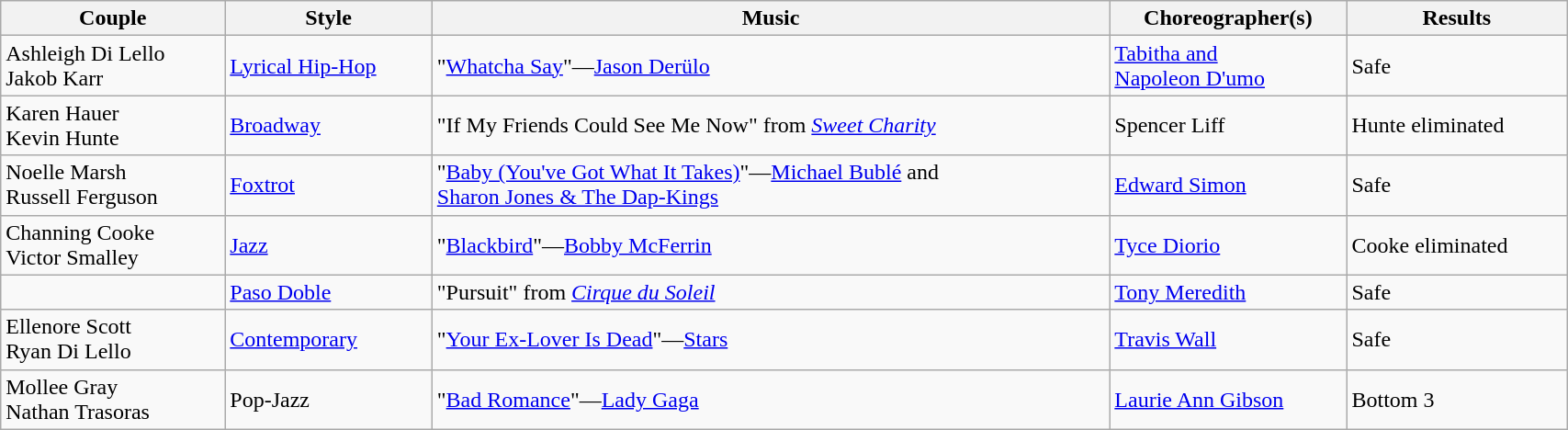<table class="wikitable" style="width:90%;">
<tr>
<th>Couple</th>
<th>Style</th>
<th>Music</th>
<th>Choreographer(s)</th>
<th>Results</th>
</tr>
<tr>
<td>Ashleigh Di Lello<br>Jakob Karr</td>
<td><a href='#'>Lyrical Hip-Hop</a></td>
<td>"<a href='#'>Whatcha Say</a>"—<a href='#'>Jason Derülo</a></td>
<td><a href='#'>Tabitha and<br>Napoleon D'umo</a></td>
<td>Safe</td>
</tr>
<tr>
<td>Karen Hauer<br>Kevin Hunte</td>
<td><a href='#'>Broadway</a></td>
<td>"If My Friends Could See Me Now" from <em><a href='#'>Sweet Charity</a></em></td>
<td>Spencer Liff</td>
<td>Hunte eliminated</td>
</tr>
<tr>
<td>Noelle Marsh<br>Russell Ferguson</td>
<td><a href='#'>Foxtrot</a></td>
<td>"<a href='#'>Baby (You've Got What It Takes)</a>"—<a href='#'>Michael Bublé</a> and<br><a href='#'>Sharon Jones & The Dap-Kings</a></td>
<td><a href='#'>Edward Simon</a></td>
<td>Safe</td>
</tr>
<tr>
<td>Channing Cooke<br>Victor Smalley</td>
<td><a href='#'>Jazz</a></td>
<td>"<a href='#'>Blackbird</a>"—<a href='#'>Bobby McFerrin</a></td>
<td><a href='#'>Tyce Diorio</a></td>
<td>Cooke eliminated</td>
</tr>
<tr>
<td></td>
<td><a href='#'>Paso Doble</a></td>
<td>"Pursuit" from <em><a href='#'>Cirque du Soleil</a></em></td>
<td><a href='#'>Tony Meredith</a></td>
<td>Safe</td>
</tr>
<tr>
<td>Ellenore Scott<br>Ryan Di Lello</td>
<td><a href='#'>Contemporary</a></td>
<td>"<a href='#'>Your Ex-Lover Is Dead</a>"—<a href='#'>Stars</a></td>
<td><a href='#'>Travis Wall</a></td>
<td>Safe</td>
</tr>
<tr>
<td>Mollee Gray<br>Nathan Trasoras</td>
<td>Pop-Jazz</td>
<td>"<a href='#'>Bad Romance</a>"—<a href='#'>Lady Gaga</a></td>
<td><a href='#'>Laurie Ann Gibson</a></td>
<td>Bottom 3</td>
</tr>
</table>
